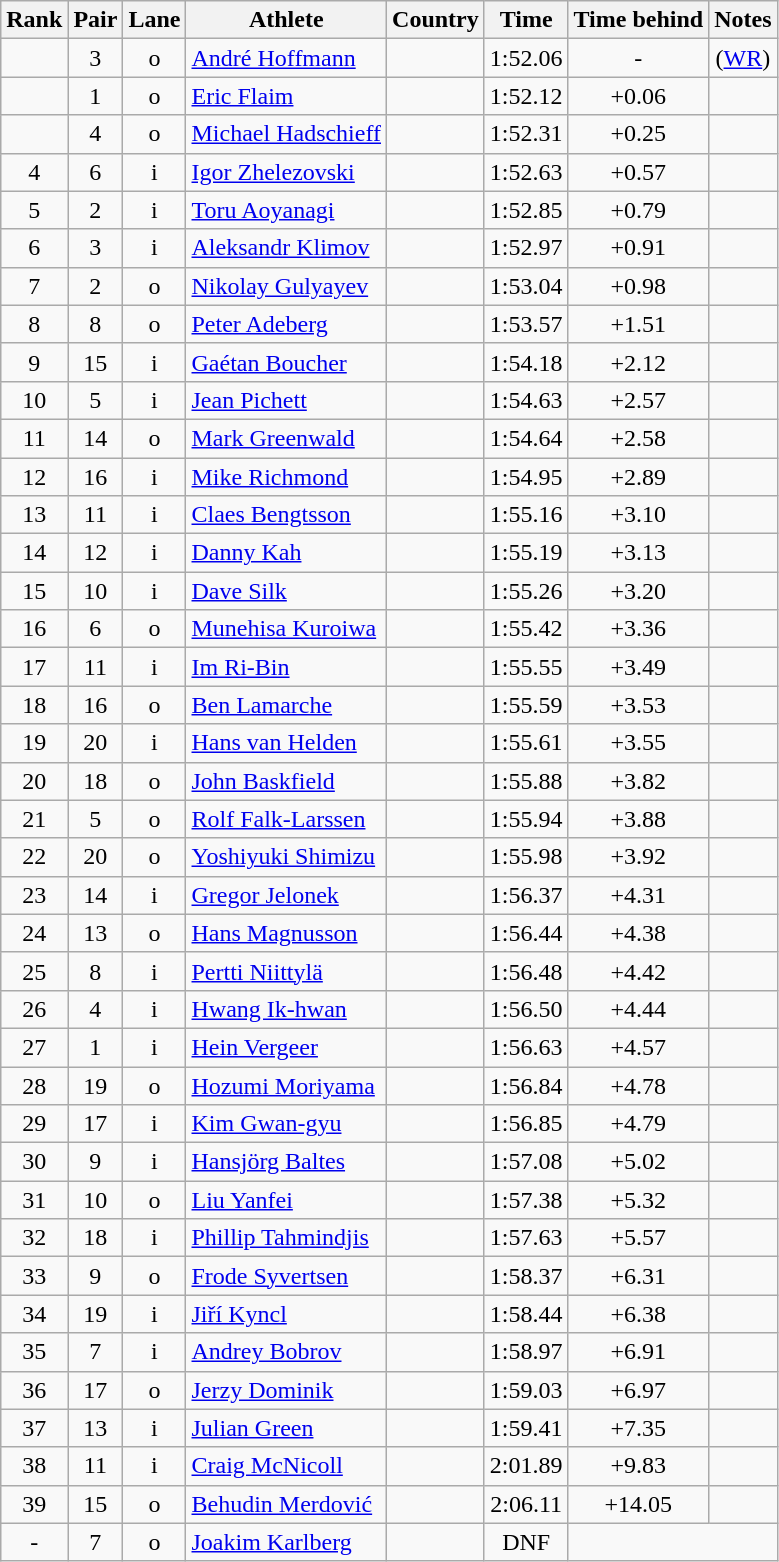<table class="wikitable sortable" style="text-align:center">
<tr>
<th>Rank</th>
<th>Pair</th>
<th>Lane</th>
<th>Athlete</th>
<th>Country</th>
<th>Time</th>
<th>Time behind</th>
<th>Notes</th>
</tr>
<tr>
<td></td>
<td>3</td>
<td>o</td>
<td align=left><a href='#'>André Hoffmann</a></td>
<td align=left></td>
<td>1:52.06</td>
<td>-</td>
<td>(<a href='#'>WR</a>)</td>
</tr>
<tr>
<td></td>
<td>1</td>
<td>o</td>
<td align=left><a href='#'>Eric Flaim</a></td>
<td align=left></td>
<td>1:52.12</td>
<td>+0.06</td>
<td></td>
</tr>
<tr>
<td></td>
<td>4</td>
<td>o</td>
<td align=left><a href='#'>Michael Hadschieff</a></td>
<td align=left></td>
<td>1:52.31</td>
<td>+0.25</td>
<td></td>
</tr>
<tr>
<td>4</td>
<td>6</td>
<td>i</td>
<td align=left><a href='#'>Igor Zhelezovski</a></td>
<td align=left></td>
<td>1:52.63</td>
<td>+0.57</td>
<td></td>
</tr>
<tr>
<td>5</td>
<td>2</td>
<td>i</td>
<td align=left><a href='#'>Toru Aoyanagi</a></td>
<td align=left></td>
<td>1:52.85</td>
<td>+0.79</td>
<td></td>
</tr>
<tr>
<td>6</td>
<td>3</td>
<td>i</td>
<td align=left><a href='#'>Aleksandr Klimov</a></td>
<td align=left></td>
<td>1:52.97</td>
<td>+0.91</td>
<td></td>
</tr>
<tr>
<td>7</td>
<td>2</td>
<td>o</td>
<td align=left><a href='#'>Nikolay Gulyayev</a></td>
<td align=left></td>
<td>1:53.04</td>
<td>+0.98</td>
<td></td>
</tr>
<tr>
<td>8</td>
<td>8</td>
<td>o</td>
<td align=left><a href='#'>Peter Adeberg</a></td>
<td align=left></td>
<td>1:53.57</td>
<td>+1.51</td>
<td></td>
</tr>
<tr>
<td>9</td>
<td>15</td>
<td>i</td>
<td align=left><a href='#'>Gaétan Boucher</a></td>
<td align=left></td>
<td>1:54.18</td>
<td>+2.12</td>
<td></td>
</tr>
<tr>
<td>10</td>
<td>5</td>
<td>i</td>
<td align=left><a href='#'>Jean Pichett</a></td>
<td align=left></td>
<td>1:54.63</td>
<td>+2.57</td>
<td></td>
</tr>
<tr>
<td>11</td>
<td>14</td>
<td>o</td>
<td align=left><a href='#'>Mark Greenwald</a></td>
<td align=left></td>
<td>1:54.64</td>
<td>+2.58</td>
<td></td>
</tr>
<tr>
<td>12</td>
<td>16</td>
<td>i</td>
<td align=left><a href='#'>Mike Richmond</a></td>
<td align=left></td>
<td>1:54.95</td>
<td>+2.89</td>
<td></td>
</tr>
<tr>
<td>13</td>
<td>11</td>
<td>i</td>
<td align=left><a href='#'>Claes Bengtsson</a></td>
<td align=left></td>
<td>1:55.16</td>
<td>+3.10</td>
<td></td>
</tr>
<tr>
<td>14</td>
<td>12</td>
<td>i</td>
<td align=left><a href='#'>Danny Kah</a></td>
<td align=left></td>
<td>1:55.19</td>
<td>+3.13</td>
<td></td>
</tr>
<tr>
<td>15</td>
<td>10</td>
<td>i</td>
<td align=left><a href='#'>Dave Silk</a></td>
<td align=left></td>
<td>1:55.26</td>
<td>+3.20</td>
<td></td>
</tr>
<tr>
<td>16</td>
<td>6</td>
<td>o</td>
<td align=left><a href='#'>Munehisa Kuroiwa</a></td>
<td align=left></td>
<td>1:55.42</td>
<td>+3.36</td>
<td></td>
</tr>
<tr>
<td>17</td>
<td>11</td>
<td>i</td>
<td align=left><a href='#'>Im Ri-Bin</a></td>
<td align=left></td>
<td>1:55.55</td>
<td>+3.49</td>
<td></td>
</tr>
<tr>
<td>18</td>
<td>16</td>
<td>o</td>
<td align=left><a href='#'>Ben Lamarche</a></td>
<td align=left></td>
<td>1:55.59</td>
<td>+3.53</td>
<td></td>
</tr>
<tr>
<td>19</td>
<td>20</td>
<td>i</td>
<td align=left><a href='#'>Hans van Helden</a></td>
<td align=left></td>
<td>1:55.61</td>
<td>+3.55</td>
<td></td>
</tr>
<tr>
<td>20</td>
<td>18</td>
<td>o</td>
<td align=left><a href='#'>John Baskfield</a></td>
<td align=left></td>
<td>1:55.88</td>
<td>+3.82</td>
<td></td>
</tr>
<tr>
<td>21</td>
<td>5</td>
<td>o</td>
<td align=left><a href='#'>Rolf Falk-Larssen</a></td>
<td align=left></td>
<td>1:55.94</td>
<td>+3.88</td>
<td></td>
</tr>
<tr>
<td>22</td>
<td>20</td>
<td>o</td>
<td align=left><a href='#'>Yoshiyuki Shimizu</a></td>
<td align=left></td>
<td>1:55.98</td>
<td>+3.92</td>
<td></td>
</tr>
<tr>
<td>23</td>
<td>14</td>
<td>i</td>
<td align=left><a href='#'>Gregor Jelonek</a></td>
<td align=left></td>
<td>1:56.37</td>
<td>+4.31</td>
<td></td>
</tr>
<tr>
<td>24</td>
<td>13</td>
<td>o</td>
<td align=left><a href='#'>Hans Magnusson</a></td>
<td align=left></td>
<td>1:56.44</td>
<td>+4.38</td>
<td></td>
</tr>
<tr>
<td>25</td>
<td>8</td>
<td>i</td>
<td align=left><a href='#'>Pertti Niittylä</a></td>
<td align=left></td>
<td>1:56.48</td>
<td>+4.42</td>
<td></td>
</tr>
<tr>
<td>26</td>
<td>4</td>
<td>i</td>
<td align=left><a href='#'>Hwang Ik-hwan</a></td>
<td align=left></td>
<td>1:56.50</td>
<td>+4.44</td>
<td></td>
</tr>
<tr>
<td>27</td>
<td>1</td>
<td>i</td>
<td align=left><a href='#'>Hein Vergeer</a></td>
<td align=left></td>
<td>1:56.63</td>
<td>+4.57</td>
<td></td>
</tr>
<tr>
<td>28</td>
<td>19</td>
<td>o</td>
<td align=left><a href='#'>Hozumi Moriyama</a></td>
<td align=left></td>
<td>1:56.84</td>
<td>+4.78</td>
<td></td>
</tr>
<tr>
<td>29</td>
<td>17</td>
<td>i</td>
<td align=left><a href='#'>Kim Gwan-gyu</a></td>
<td align=left></td>
<td>1:56.85</td>
<td>+4.79</td>
<td></td>
</tr>
<tr>
<td>30</td>
<td>9</td>
<td>i</td>
<td align=left><a href='#'>Hansjörg Baltes</a></td>
<td align=left></td>
<td>1:57.08</td>
<td>+5.02</td>
<td></td>
</tr>
<tr>
<td>31</td>
<td>10</td>
<td>o</td>
<td align=left><a href='#'>Liu Yanfei</a></td>
<td align=left></td>
<td>1:57.38</td>
<td>+5.32</td>
<td></td>
</tr>
<tr>
<td>32</td>
<td>18</td>
<td>i</td>
<td align=left><a href='#'>Phillip Tahmindjis</a></td>
<td align=left></td>
<td>1:57.63</td>
<td>+5.57</td>
<td></td>
</tr>
<tr>
<td>33</td>
<td>9</td>
<td>o</td>
<td align=left><a href='#'>Frode Syvertsen</a></td>
<td align=left></td>
<td>1:58.37</td>
<td>+6.31</td>
<td></td>
</tr>
<tr>
<td>34</td>
<td>19</td>
<td>i</td>
<td align=left><a href='#'>Jiří Kyncl</a></td>
<td align=left></td>
<td>1:58.44</td>
<td>+6.38</td>
<td></td>
</tr>
<tr>
<td>35</td>
<td>7</td>
<td>i</td>
<td align=left><a href='#'>Andrey Bobrov</a></td>
<td align=left></td>
<td>1:58.97</td>
<td>+6.91</td>
<td></td>
</tr>
<tr>
<td>36</td>
<td>17</td>
<td>o</td>
<td align=left><a href='#'>Jerzy Dominik</a></td>
<td align=left></td>
<td>1:59.03</td>
<td>+6.97</td>
<td></td>
</tr>
<tr>
<td>37</td>
<td>13</td>
<td>i</td>
<td align=left><a href='#'>Julian Green</a></td>
<td align=left></td>
<td>1:59.41</td>
<td>+7.35</td>
<td></td>
</tr>
<tr>
<td>38</td>
<td>11</td>
<td>i</td>
<td align=left><a href='#'>Craig McNicoll</a></td>
<td align=left></td>
<td>2:01.89</td>
<td>+9.83</td>
<td></td>
</tr>
<tr>
<td>39</td>
<td>15</td>
<td>o</td>
<td align=left><a href='#'>Behudin Merdović</a></td>
<td align=left></td>
<td>2:06.11</td>
<td>+14.05</td>
<td></td>
</tr>
<tr>
<td>-</td>
<td>7</td>
<td>o</td>
<td align=left><a href='#'>Joakim Karlberg</a></td>
<td align=left></td>
<td>DNF</td>
</tr>
</table>
